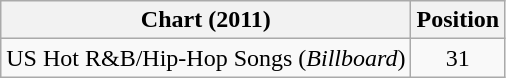<table class="wikitable">
<tr>
<th>Chart (2011)</th>
<th>Position</th>
</tr>
<tr>
<td>US Hot R&B/Hip-Hop Songs (<em>Billboard</em>)</td>
<td style="text-align:center;">31</td>
</tr>
</table>
